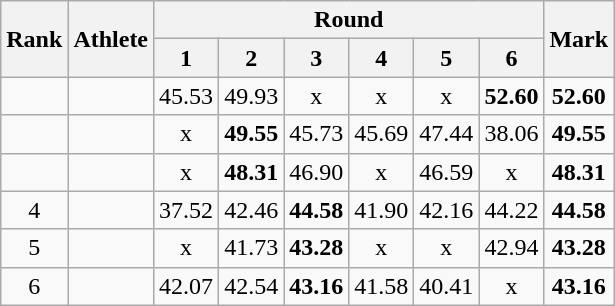<table class="wikitable sortable"  style="text-align:center">
<tr>
<th rowspan=2>Rank</th>
<th rowspan=2>Athlete</th>
<th colspan=6>Round</th>
<th rowspan=2>Mark</th>
</tr>
<tr>
<th>1</th>
<th>2</th>
<th>3</th>
<th>4</th>
<th>5</th>
<th>6</th>
</tr>
<tr>
<td></td>
<td align="left"></td>
<td>45.53</td>
<td>49.93</td>
<td>x</td>
<td>x</td>
<td>x</td>
<td><strong>52.60</strong></td>
<td><strong>52.60</strong></td>
</tr>
<tr>
<td></td>
<td align="left"></td>
<td>x</td>
<td><strong>49.55</strong></td>
<td>45.73</td>
<td>45.69</td>
<td>47.44</td>
<td>38.06</td>
<td><strong>49.55</strong></td>
</tr>
<tr>
<td></td>
<td align="left"></td>
<td>x</td>
<td><strong>48.31</strong></td>
<td>46.90</td>
<td>x</td>
<td>46.59</td>
<td>x</td>
<td><strong>48.31</strong></td>
</tr>
<tr>
<td>4</td>
<td align="left"></td>
<td>37.52</td>
<td>42.46</td>
<td><strong>44.58</strong></td>
<td>41.90</td>
<td>42.16</td>
<td>44.22</td>
<td><strong>44.58</strong></td>
</tr>
<tr>
<td>5</td>
<td align="left"></td>
<td>x</td>
<td>41.73</td>
<td><strong>43.28</strong></td>
<td>x</td>
<td>x</td>
<td>42.94</td>
<td><strong>43.28</strong></td>
</tr>
<tr>
<td>6</td>
<td align="left"></td>
<td>42.07</td>
<td>42.54</td>
<td><strong>43.16</strong></td>
<td>41.58</td>
<td>40.41</td>
<td>x</td>
<td><strong>43.16</strong></td>
</tr>
</table>
